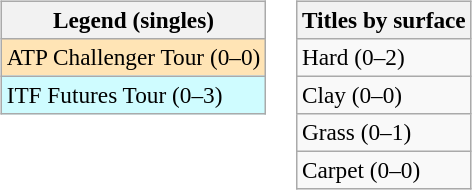<table>
<tr valign=top>
<td><br><table class=wikitable style=font-size:97%>
<tr>
<th>Legend (singles)</th>
</tr>
<tr bgcolor=moccasin>
<td>ATP Challenger Tour (0–0)</td>
</tr>
<tr bgcolor=#cffcff>
<td>ITF Futures Tour (0–3)</td>
</tr>
</table>
</td>
<td><br><table class=wikitable style=font-size:97%>
<tr>
<th>Titles by surface</th>
</tr>
<tr>
<td>Hard (0–2)</td>
</tr>
<tr>
<td>Clay (0–0)</td>
</tr>
<tr>
<td>Grass (0–1)</td>
</tr>
<tr>
<td>Carpet (0–0)</td>
</tr>
</table>
</td>
</tr>
</table>
